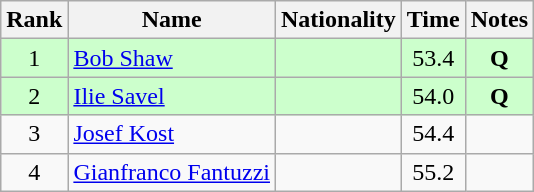<table class="wikitable sortable" style="text-align:center">
<tr>
<th>Rank</th>
<th>Name</th>
<th>Nationality</th>
<th>Time</th>
<th>Notes</th>
</tr>
<tr bgcolor=ccffcc>
<td>1</td>
<td align=left><a href='#'>Bob Shaw</a></td>
<td align=left></td>
<td>53.4</td>
<td><strong>Q</strong></td>
</tr>
<tr bgcolor=ccffcc>
<td>2</td>
<td align=left><a href='#'>Ilie Savel</a></td>
<td align=left></td>
<td>54.0</td>
<td><strong>Q</strong></td>
</tr>
<tr>
<td>3</td>
<td align=left><a href='#'>Josef Kost</a></td>
<td align=left></td>
<td>54.4</td>
<td></td>
</tr>
<tr>
<td>4</td>
<td align=left><a href='#'>Gianfranco Fantuzzi</a></td>
<td align=left></td>
<td>55.2</td>
<td></td>
</tr>
</table>
